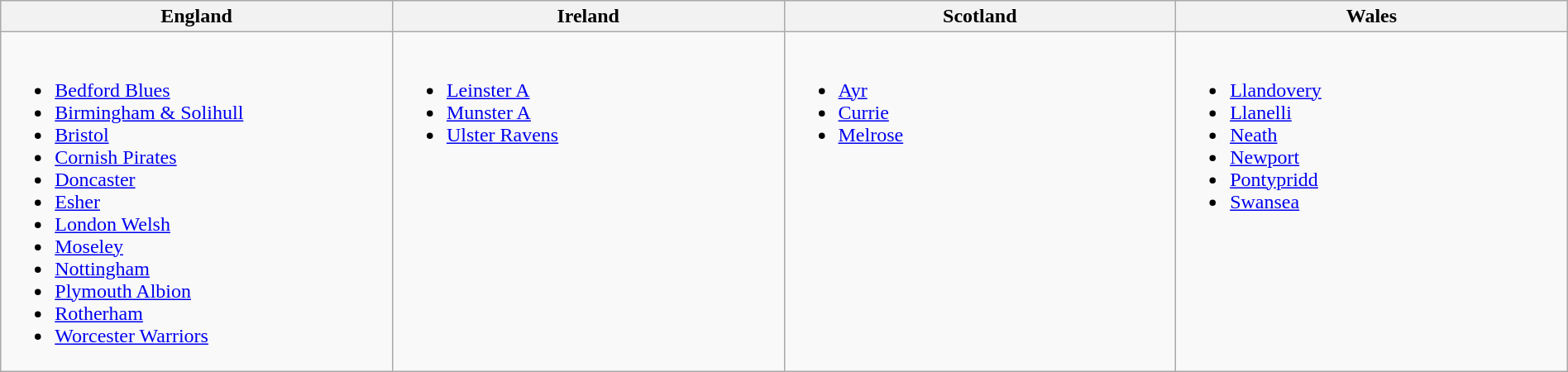<table class="wikitable" style="width:100%;">
<tr>
<th width=20%> England</th>
<th width=20%> Ireland</th>
<th width=20%> Scotland</th>
<th width=20%> Wales</th>
</tr>
<tr valign=top>
<td><br><ul><li><a href='#'>Bedford Blues</a></li><li><a href='#'>Birmingham & Solihull</a></li><li><a href='#'>Bristol</a></li><li><a href='#'>Cornish Pirates</a></li><li><a href='#'>Doncaster</a></li><li><a href='#'>Esher</a></li><li><a href='#'>London Welsh</a></li><li><a href='#'>Moseley</a></li><li><a href='#'>Nottingham</a></li><li><a href='#'>Plymouth Albion</a></li><li><a href='#'>Rotherham</a></li><li><a href='#'>Worcester Warriors</a></li></ul></td>
<td><br><ul><li><a href='#'>Leinster A</a></li><li><a href='#'>Munster A</a></li><li><a href='#'>Ulster Ravens</a></li></ul></td>
<td><br><ul><li><a href='#'>Ayr</a></li><li><a href='#'>Currie</a></li><li><a href='#'>Melrose</a></li></ul></td>
<td><br><ul><li><a href='#'>Llandovery</a></li><li><a href='#'>Llanelli</a></li><li><a href='#'>Neath</a></li><li><a href='#'>Newport</a></li><li><a href='#'>Pontypridd</a></li><li><a href='#'>Swansea</a></li></ul></td>
</tr>
</table>
